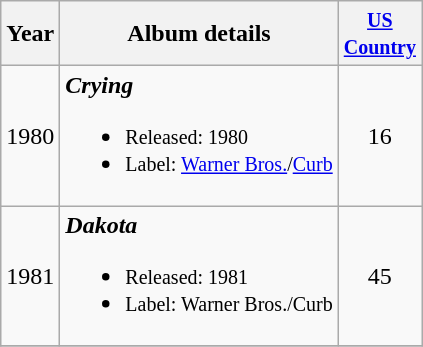<table class="wikitable">
<tr>
<th>Year</th>
<th>Album details</th>
<th width="45"><small><a href='#'>US Country</a></small><br></th>
</tr>
<tr>
<td>1980</td>
<td><strong><em>Crying</em></strong><br><ul><li><small>Released: 1980</small></li><li><small>Label: <a href='#'>Warner Bros.</a>/<a href='#'>Curb</a></small></li></ul></td>
<td align="center">16</td>
</tr>
<tr>
<td>1981</td>
<td><strong><em>Dakota</em></strong><br><ul><li><small>Released: 1981</small></li><li><small>Label: Warner Bros./Curb</small></li></ul></td>
<td align="center">45</td>
</tr>
<tr>
</tr>
</table>
